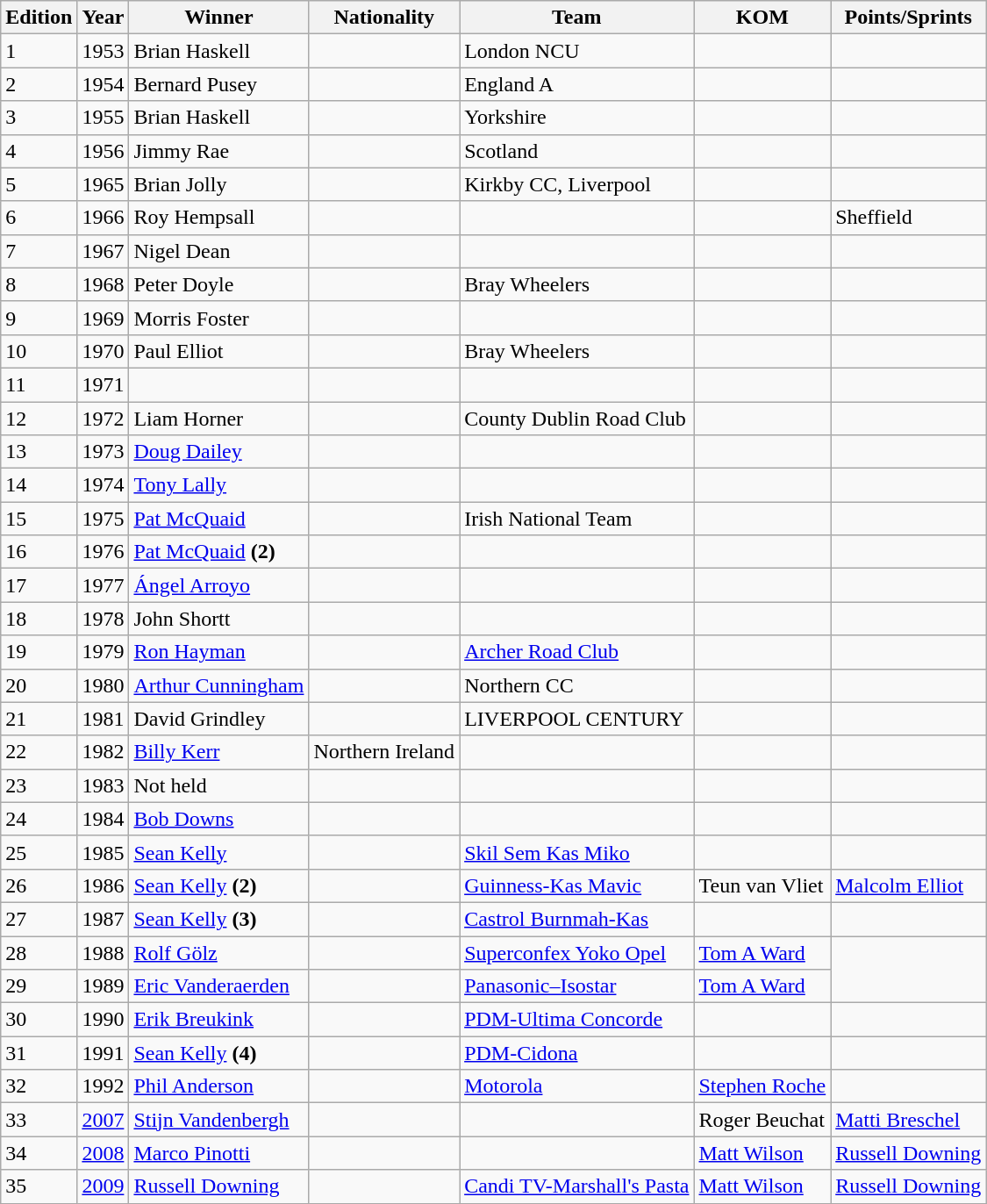<table class="wikitable sortable">
<tr>
<th>Edition</th>
<th>Year</th>
<th>Winner</th>
<th>Nationality</th>
<th>Team</th>
<th>KOM</th>
<th>Points/Sprints</th>
</tr>
<tr>
<td>1</td>
<td>1953</td>
<td>Brian Haskell</td>
<td></td>
<td>London NCU</td>
<td></td>
<td></td>
</tr>
<tr>
<td>2</td>
<td>1954</td>
<td>Bernard Pusey</td>
<td></td>
<td>England A</td>
<td></td>
<td></td>
</tr>
<tr>
<td>3</td>
<td>1955</td>
<td>Brian Haskell</td>
<td></td>
<td>Yorkshire</td>
<td></td>
<td></td>
</tr>
<tr>
<td>4</td>
<td>1956</td>
<td>Jimmy Rae</td>
<td></td>
<td>Scotland</td>
<td></td>
<td></td>
</tr>
<tr>
<td>5</td>
<td>1965</td>
<td>Brian Jolly</td>
<td></td>
<td>Kirkby CC, Liverpool</td>
<td></td>
<td></td>
</tr>
<tr>
<td>6</td>
<td>1966</td>
<td>Roy Hempsall</td>
<td></td>
<td></td>
<td></td>
<td>Sheffield</td>
</tr>
<tr>
<td>7</td>
<td>1967</td>
<td>Nigel Dean</td>
<td></td>
<td></td>
<td></td>
<td></td>
</tr>
<tr>
<td>8</td>
<td>1968</td>
<td>Peter Doyle</td>
<td></td>
<td>Bray Wheelers</td>
<td></td>
<td></td>
</tr>
<tr>
<td>9</td>
<td>1969</td>
<td>Morris Foster</td>
<td></td>
<td></td>
<td></td>
<td></td>
</tr>
<tr>
<td>10</td>
<td>1970</td>
<td>Paul Elliot</td>
<td></td>
<td>Bray Wheelers</td>
<td></td>
<td></td>
</tr>
<tr>
<td>11</td>
<td>1971</td>
<td></td>
<td></td>
<td></td>
<td></td>
</tr>
<tr>
<td>12</td>
<td>1972</td>
<td>Liam Horner</td>
<td></td>
<td>County Dublin Road Club</td>
<td></td>
<td></td>
</tr>
<tr>
<td>13</td>
<td>1973</td>
<td><a href='#'>Doug Dailey</a></td>
<td></td>
<td></td>
<td></td>
<td></td>
</tr>
<tr>
<td>14</td>
<td>1974</td>
<td><a href='#'>Tony Lally</a></td>
<td></td>
<td></td>
<td></td>
<td></td>
</tr>
<tr>
<td>15</td>
<td>1975</td>
<td><a href='#'>Pat McQuaid</a></td>
<td></td>
<td>Irish National Team</td>
<td></td>
<td></td>
</tr>
<tr>
<td>16</td>
<td>1976</td>
<td><a href='#'>Pat McQuaid</a> <strong>(2)</strong></td>
<td></td>
<td></td>
<td></td>
<td></td>
</tr>
<tr>
<td>17</td>
<td>1977</td>
<td><a href='#'>Ángel Arroyo</a></td>
<td></td>
<td></td>
<td></td>
<td></td>
</tr>
<tr>
<td>18</td>
<td>1978</td>
<td>John Shortt</td>
<td></td>
<td></td>
<td></td>
<td></td>
</tr>
<tr>
<td>19</td>
<td>1979</td>
<td><a href='#'>Ron Hayman</a></td>
<td></td>
<td><a href='#'>Archer Road Club</a></td>
<td></td>
<td></td>
</tr>
<tr>
<td>20</td>
<td>1980</td>
<td><a href='#'>Arthur Cunningham</a></td>
<td></td>
<td>Northern CC</td>
<td></td>
<td></td>
</tr>
<tr>
<td>21</td>
<td>1981</td>
<td>David Grindley</td>
<td></td>
<td>LIVERPOOL CENTURY</td>
<td></td>
<td></td>
</tr>
<tr>
<td>22</td>
<td>1982</td>
<td><a href='#'>Billy Kerr</a></td>
<td>Northern Ireland</td>
<td></td>
<td></td>
<td></td>
</tr>
<tr>
<td>23</td>
<td>1983</td>
<td>Not held</td>
<td></td>
<td></td>
<td></td>
<td></td>
</tr>
<tr>
<td>24</td>
<td>1984</td>
<td><a href='#'>Bob Downs</a></td>
<td></td>
<td></td>
<td></td>
<td></td>
</tr>
<tr>
<td>25</td>
<td>1985</td>
<td><a href='#'>Sean Kelly</a></td>
<td></td>
<td><a href='#'>Skil Sem Kas Miko</a></td>
<td></td>
<td></td>
</tr>
<tr>
<td>26</td>
<td>1986</td>
<td><a href='#'>Sean Kelly</a> <strong>(2)</strong></td>
<td></td>
<td><a href='#'>Guinness-Kas Mavic</a></td>
<td>Teun van Vliet </td>
<td><a href='#'>Malcolm Elliot</a> </td>
</tr>
<tr>
<td>27</td>
<td>1987</td>
<td><a href='#'>Sean Kelly</a> <strong>(3)</strong></td>
<td></td>
<td><a href='#'>Castrol Burnmah-Kas</a></td>
<td></td>
<td></td>
</tr>
<tr>
<td>28</td>
<td>1988</td>
<td><a href='#'>Rolf Gölz</a></td>
<td></td>
<td><a href='#'>Superconfex Yoko Opel</a></td>
<td><a href='#'>Tom A Ward</a> </td>
</tr>
<tr>
<td>29</td>
<td>1989</td>
<td><a href='#'>Eric Vanderaerden</a></td>
<td></td>
<td><a href='#'>Panasonic–Isostar</a></td>
<td><a href='#'>Tom A Ward</a> </td>
</tr>
<tr>
<td>30</td>
<td>1990</td>
<td><a href='#'>Erik Breukink</a></td>
<td></td>
<td><a href='#'>PDM-Ultima Concorde</a></td>
<td></td>
<td></td>
</tr>
<tr>
<td>31</td>
<td>1991</td>
<td><a href='#'>Sean Kelly</a> <strong>(4)</strong></td>
<td></td>
<td><a href='#'>PDM-Cidona</a></td>
<td></td>
<td></td>
</tr>
<tr>
<td>32</td>
<td>1992</td>
<td><a href='#'>Phil Anderson</a></td>
<td></td>
<td><a href='#'>Motorola</a></td>
<td><a href='#'>Stephen Roche</a> </td>
<td></td>
</tr>
<tr>
<td>33</td>
<td><a href='#'>2007</a></td>
<td><a href='#'>Stijn Vandenbergh</a></td>
<td></td>
<td></td>
<td>Roger Beuchat </td>
<td><a href='#'>Matti Breschel</a> </td>
</tr>
<tr>
<td>34</td>
<td><a href='#'>2008</a></td>
<td><a href='#'>Marco Pinotti</a></td>
<td></td>
<td></td>
<td><a href='#'>Matt Wilson</a> </td>
<td><a href='#'>Russell Downing</a> </td>
</tr>
<tr>
<td>35</td>
<td><a href='#'>2009</a></td>
<td><a href='#'>Russell Downing</a></td>
<td></td>
<td><a href='#'>Candi TV-Marshall's Pasta</a></td>
<td><a href='#'>Matt Wilson</a> </td>
<td><a href='#'>Russell Downing</a> </td>
</tr>
<tr>
</tr>
</table>
